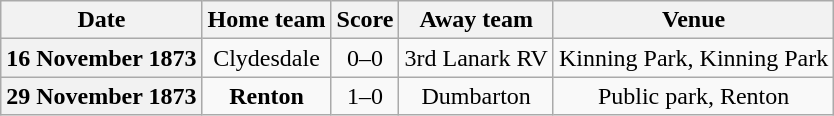<table class="wikitable football-result-list" style="max-width: 80em; text-align: center">
<tr>
<th scope="col">Date</th>
<th scope="col">Home team</th>
<th scope="col">Score</th>
<th scope="col">Away team</th>
<th scope="col">Venue</th>
</tr>
<tr>
<th scope="row">16 November 1873</th>
<td>Clydesdale</td>
<td>0–0</td>
<td>3rd Lanark RV</td>
<td>Kinning Park, Kinning Park</td>
</tr>
<tr>
<th scope="row">29 November 1873</th>
<td><strong>Renton</strong></td>
<td>1–0</td>
<td>Dumbarton</td>
<td>Public park, Renton</td>
</tr>
</table>
